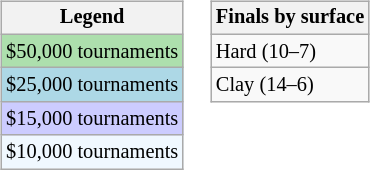<table>
<tr valign=top>
<td><br><table class=wikitable style="font-size:85%">
<tr>
<th>Legend</th>
</tr>
<tr style="background:#addfad;">
<td>$50,000 tournaments</td>
</tr>
<tr style="background:lightblue;">
<td>$25,000 tournaments</td>
</tr>
<tr style="background:#ccccff;">
<td>$15,000 tournaments</td>
</tr>
<tr style="background:#f0f8ff;">
<td>$10,000 tournaments</td>
</tr>
</table>
</td>
<td><br><table class=wikitable style="font-size:85%">
<tr>
<th>Finals by surface</th>
</tr>
<tr>
<td>Hard (10–7)</td>
</tr>
<tr>
<td>Clay (14–6)</td>
</tr>
</table>
</td>
</tr>
</table>
